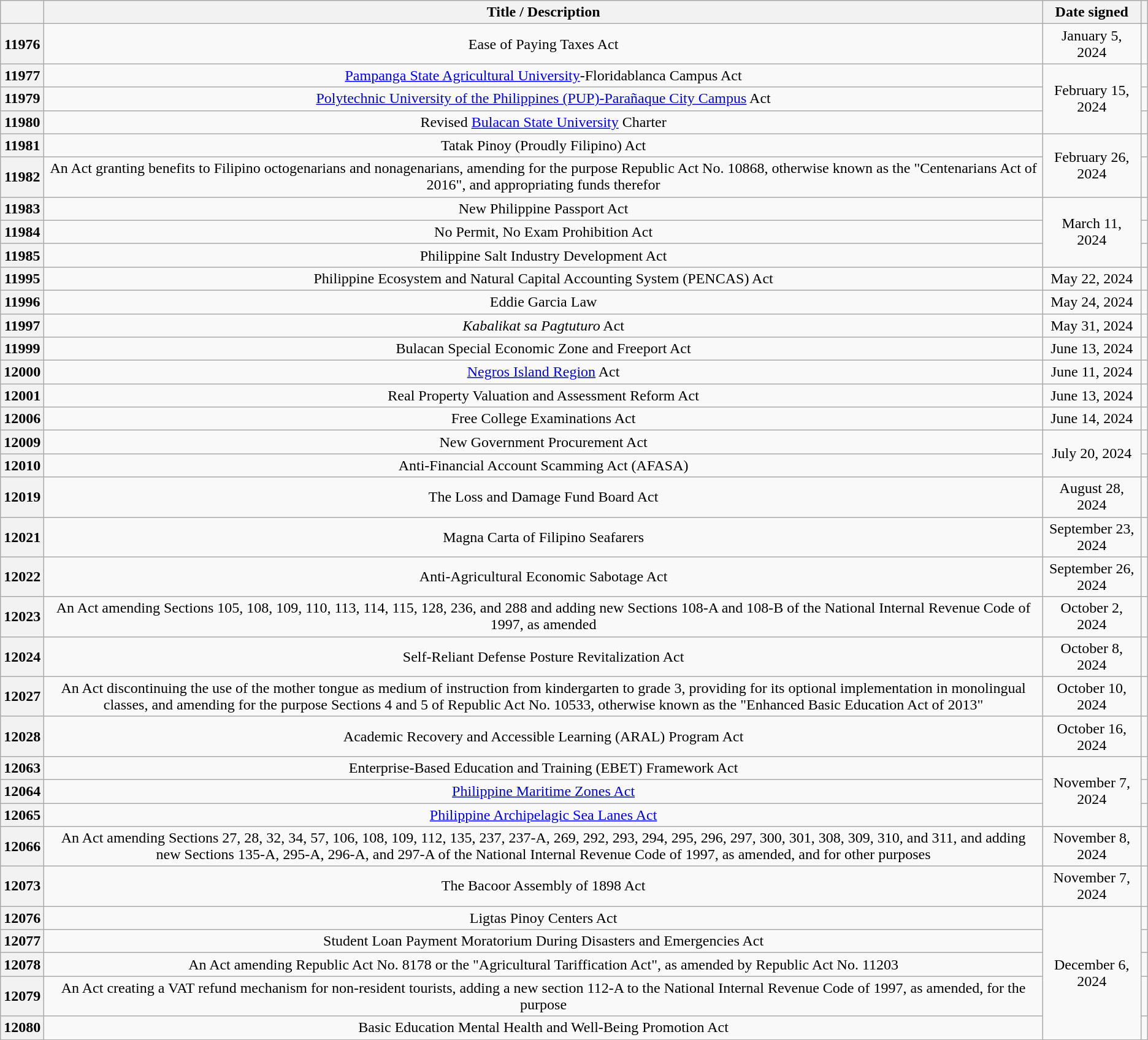<table class="wikitable sortable" style="text-align:center;">
<tr>
<th scope="col"></th>
<th scope="col">Title / Description</th>
<th scope="col">Date signed</th>
<th scope="col" class="unsortable"></th>
</tr>
<tr>
<th scope="row">11976</th>
<td>Ease of Paying Taxes Act</td>
<td>January 5, 2024</td>
<td></td>
</tr>
<tr>
<th scope="row">11977</th>
<td><a href='#'>Pampanga State Agricultural University</a>-Floridablanca Campus Act</td>
<td rowspan="3">February 15, 2024</td>
<td></td>
</tr>
<tr>
<th scope="row">11979</th>
<td><a href='#'>Polytechnic University of the Philippines (PUP)-Parañaque City Campus</a> Act</td>
<td></td>
</tr>
<tr>
<th scope="row">11980</th>
<td>Revised <a href='#'>Bulacan State University</a> Charter</td>
<td></td>
</tr>
<tr>
<th scope="row">11981</th>
<td>Tatak Pinoy (Proudly Filipino) Act</td>
<td rowspan="2">February 26, 2024</td>
<td></td>
</tr>
<tr>
<th scope="row">11982</th>
<td>An Act granting benefits to Filipino octogenarians and nonagenarians, amending for the purpose Republic Act No. 10868, otherwise known as the "Centenarians Act of 2016", and appropriating funds therefor</td>
<td></td>
</tr>
<tr>
<th scope="row">11983</th>
<td>New Philippine Passport Act</td>
<td rowspan="3">March 11, 2024</td>
<td></td>
</tr>
<tr>
<th scope="row">11984</th>
<td>No Permit, No Exam Prohibition Act</td>
<td></td>
</tr>
<tr>
<th scope="row">11985</th>
<td>Philippine Salt Industry Development Act</td>
<td></td>
</tr>
<tr>
<th scope="row">11995</th>
<td>Philippine Ecosystem and Natural Capital Accounting System (PENCAS) Act</td>
<td>May 22, 2024</td>
<td></td>
</tr>
<tr>
<th scope="row">11996</th>
<td>Eddie Garcia Law</td>
<td>May 24, 2024</td>
<td></td>
</tr>
<tr>
<th scope="row">11997</th>
<td><em>Kabalikat sa Pagtuturo</em> Act</td>
<td>May 31, 2024</td>
<td></td>
</tr>
<tr>
<th scope="row">11999</th>
<td>Bulacan Special Economic Zone and Freeport Act</td>
<td>June 13, 2024</td>
<td></td>
</tr>
<tr>
<th scope="row">12000</th>
<td><a href='#'>Negros Island Region</a> Act</td>
<td>June 11, 2024</td>
<td></td>
</tr>
<tr>
<th scope="row">12001</th>
<td>Real Property Valuation and Assessment Reform Act</td>
<td>June 13, 2024</td>
<td></td>
</tr>
<tr>
<th scope="row">12006</th>
<td>Free College Examinations Act</td>
<td>June 14, 2024</td>
<td></td>
</tr>
<tr>
<th scope="row">12009</th>
<td>New Government Procurement Act</td>
<td rowspan="2">July 20, 2024</td>
<td></td>
</tr>
<tr>
<th scope="row">12010</th>
<td>Anti-Financial Account Scamming Act (AFASA)</td>
<td></td>
</tr>
<tr>
<th scope="row">12019</th>
<td>The Loss and Damage Fund Board Act</td>
<td>August 28, 2024</td>
<td></td>
</tr>
<tr>
<th scope="row">12021</th>
<td>Magna Carta of Filipino Seafarers</td>
<td>September 23, 2024</td>
<td></td>
</tr>
<tr>
<th scope="row">12022</th>
<td>Anti-Agricultural Economic Sabotage Act</td>
<td>September 26, 2024</td>
<td></td>
</tr>
<tr>
<th scope="row">12023</th>
<td>An Act amending Sections 105, 108, 109, 110, 113, 114, 115, 128, 236, and 288 and adding new Sections 108-A and 108-B of the National Internal Revenue Code of 1997, as amended</td>
<td>October 2, 2024</td>
<td></td>
</tr>
<tr>
<th scope="row">12024</th>
<td>Self-Reliant Defense Posture Revitalization Act</td>
<td>October 8, 2024</td>
<td></td>
</tr>
<tr>
<th scope="row">12027</th>
<td>An Act discontinuing the use of the mother tongue as medium of instruction from kindergarten to grade 3, providing for its optional implementation in monolingual classes, and amending for the purpose Sections 4 and 5 of Republic Act No. 10533, otherwise known as the "Enhanced Basic Education Act of 2013"</td>
<td>October 10, 2024</td>
<td></td>
</tr>
<tr>
<th scope="row">12028</th>
<td>Academic Recovery and Accessible Learning (ARAL) Program Act</td>
<td>October 16, 2024</td>
<td></td>
</tr>
<tr>
<th scope="row">12063</th>
<td>Enterprise-Based Education and Training (EBET) Framework Act</td>
<td rowspan="3">November 7, 2024</td>
<td></td>
</tr>
<tr>
<th scope="row">12064</th>
<td><a href='#'>Philippine Maritime Zones Act</a></td>
<td></td>
</tr>
<tr>
<th scope="row">12065</th>
<td><a href='#'>Philippine Archipelagic Sea Lanes Act</a></td>
<td></td>
</tr>
<tr>
<th scope="row">12066</th>
<td>An Act amending Sections 27, 28, 32, 34, 57, 106, 108, 109, 112, 135, 237, 237-A, 269, 292, 293, 294, 295, 296, 297, 300, 301, 308, 309, 310, and 311, and adding new Sections 135-A, 295-A, 296-A, and 297-A of the National Internal Revenue Code of 1997, as amended, and for other purposes</td>
<td>November 8, 2024</td>
<td></td>
</tr>
<tr>
<th scope="row">12073</th>
<td>The Bacoor Assembly of 1898 Act</td>
<td>November 7, 2024</td>
<td></td>
</tr>
<tr>
<th scope="row">12076</th>
<td>Ligtas Pinoy Centers Act</td>
<td rowspan="5">December 6, 2024</td>
<td></td>
</tr>
<tr>
<th scope="row">12077</th>
<td>Student Loan Payment Moratorium During Disasters and Emergencies Act</td>
<td></td>
</tr>
<tr>
<th scope="row">12078</th>
<td>An Act amending Republic Act No. 8178 or the "Agricultural Tariffication Act", as amended by Republic Act No. 11203</td>
<td></td>
</tr>
<tr>
<th scope="row">12079</th>
<td>An Act creating a VAT refund mechanism for non-resident tourists, adding a new section 112-A to the National Internal Revenue Code of 1997, as amended, for the purpose</td>
<td></td>
</tr>
<tr>
<th scope="row">12080</th>
<td>Basic Education Mental Health and Well-Being Promotion Act</td>
<td></td>
</tr>
</table>
